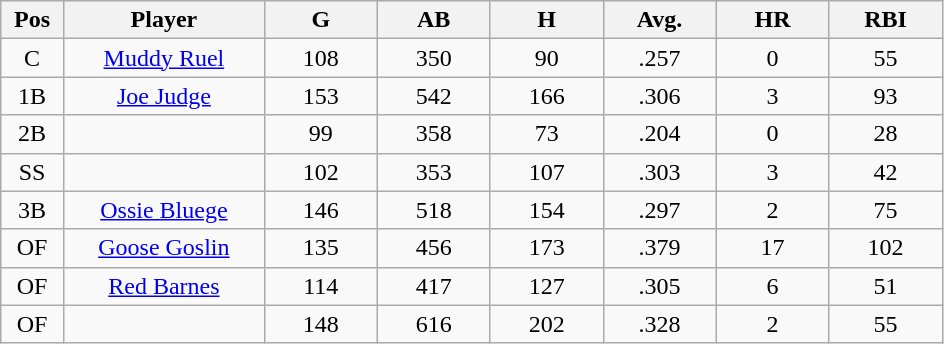<table class="wikitable sortable">
<tr>
<th bgcolor="#DDDDFF" width="5%">Pos</th>
<th bgcolor="#DDDDFF" width="16%">Player</th>
<th bgcolor="#DDDDFF" width="9%">G</th>
<th bgcolor="#DDDDFF" width="9%">AB</th>
<th bgcolor="#DDDDFF" width="9%">H</th>
<th bgcolor="#DDDDFF" width="9%">Avg.</th>
<th bgcolor="#DDDDFF" width="9%">HR</th>
<th bgcolor="#DDDDFF" width="9%">RBI</th>
</tr>
<tr align="center">
<td>C</td>
<td><a href='#'>Muddy Ruel</a></td>
<td>108</td>
<td>350</td>
<td>90</td>
<td>.257</td>
<td>0</td>
<td>55</td>
</tr>
<tr align="center">
<td>1B</td>
<td><a href='#'>Joe Judge</a></td>
<td>153</td>
<td>542</td>
<td>166</td>
<td>.306</td>
<td>3</td>
<td>93</td>
</tr>
<tr align="center">
<td>2B</td>
<td></td>
<td>99</td>
<td>358</td>
<td>73</td>
<td>.204</td>
<td>0</td>
<td>28</td>
</tr>
<tr align="center">
<td>SS</td>
<td></td>
<td>102</td>
<td>353</td>
<td>107</td>
<td>.303</td>
<td>3</td>
<td>42</td>
</tr>
<tr align="center">
<td>3B</td>
<td><a href='#'>Ossie Bluege</a></td>
<td>146</td>
<td>518</td>
<td>154</td>
<td>.297</td>
<td>2</td>
<td>75</td>
</tr>
<tr align="center">
<td>OF</td>
<td><a href='#'>Goose Goslin</a></td>
<td>135</td>
<td>456</td>
<td>173</td>
<td>.379</td>
<td>17</td>
<td>102</td>
</tr>
<tr align="center">
<td>OF</td>
<td><a href='#'>Red Barnes</a></td>
<td>114</td>
<td>417</td>
<td>127</td>
<td>.305</td>
<td>6</td>
<td>51</td>
</tr>
<tr align="center">
<td>OF</td>
<td></td>
<td>148</td>
<td>616</td>
<td>202</td>
<td>.328</td>
<td>2</td>
<td>55</td>
</tr>
</table>
